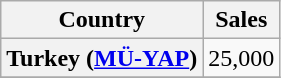<table class="wikitable plainrowheaders">
<tr>
<th scope="col">Country</th>
<th scope="col">Sales</th>
</tr>
<tr>
<th scope="row">Turkey (<a href='#'>MÜ-YAP</a>)</th>
<td>25,000</td>
</tr>
<tr>
</tr>
</table>
